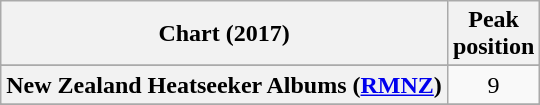<table class="wikitable sortable plainrowheaders" style="text-align:center">
<tr>
<th scope="col">Chart (2017)</th>
<th scope="col">Peak<br>position</th>
</tr>
<tr>
</tr>
<tr>
</tr>
<tr>
<th scope="row">New Zealand Heatseeker Albums (<a href='#'>RMNZ</a>)</th>
<td>9</td>
</tr>
<tr>
</tr>
<tr>
</tr>
</table>
